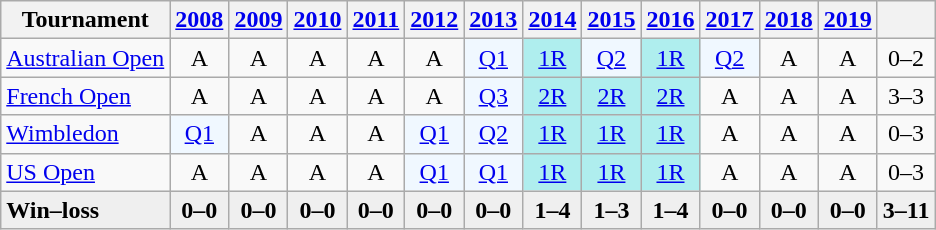<table class="wikitable" style="text-align:center;">
<tr>
<th>Tournament</th>
<th><a href='#'>2008</a></th>
<th><a href='#'>2009</a></th>
<th><a href='#'>2010</a></th>
<th><a href='#'>2011</a></th>
<th><a href='#'>2012</a></th>
<th><a href='#'>2013</a></th>
<th><a href='#'>2014</a></th>
<th><a href='#'>2015</a></th>
<th><a href='#'>2016</a></th>
<th><a href='#'>2017</a></th>
<th><a href='#'>2018</a></th>
<th><a href='#'>2019</a></th>
<th></th>
</tr>
<tr>
<td align="left"><a href='#'>Australian Open</a></td>
<td>A</td>
<td>A</td>
<td>A</td>
<td>A</td>
<td>A</td>
<td bgcolor="f0f8ff"><a href='#'>Q1</a></td>
<td bgcolor="afeeee"><a href='#'>1R</a></td>
<td bgcolor="f0f8ff"><a href='#'>Q2</a></td>
<td bgcolor="afeeee"><a href='#'>1R</a></td>
<td bgcolor="f0f8ff"><a href='#'>Q2</a></td>
<td>A</td>
<td>A</td>
<td>0–2</td>
</tr>
<tr>
<td align="left"><a href='#'>French Open</a></td>
<td>A</td>
<td>A</td>
<td>A</td>
<td>A</td>
<td>A</td>
<td bgcolor="f0f8ff"><a href='#'>Q3</a></td>
<td bgcolor="afeeee"><a href='#'>2R</a></td>
<td bgcolor="afeeee"><a href='#'>2R</a></td>
<td bgcolor="afeeee"><a href='#'>2R</a></td>
<td>A</td>
<td>A</td>
<td>A</td>
<td>3–3</td>
</tr>
<tr>
<td align="left"><a href='#'>Wimbledon</a></td>
<td bgcolor="f0f8ff"><a href='#'>Q1</a></td>
<td>A</td>
<td>A</td>
<td>A</td>
<td bgcolor="f0f8ff"><a href='#'>Q1</a></td>
<td bgcolor="f0f8ff"><a href='#'>Q2</a></td>
<td bgcolor="afeeee"><a href='#'>1R</a></td>
<td bgcolor="afeeee"><a href='#'>1R</a></td>
<td bgcolor="afeeee"><a href='#'>1R</a></td>
<td>A</td>
<td>A</td>
<td>A</td>
<td>0–3</td>
</tr>
<tr>
<td align="left"><a href='#'>US Open</a></td>
<td>A</td>
<td>A</td>
<td>A</td>
<td>A</td>
<td bgcolor="f0f8ff"><a href='#'>Q1</a></td>
<td bgcolor="f0f8ff"><a href='#'>Q1</a></td>
<td bgcolor="afeeee"><a href='#'>1R</a></td>
<td bgcolor="afeeee"><a href='#'>1R</a></td>
<td bgcolor="afeeee"><a href='#'>1R</a></td>
<td>A</td>
<td>A</td>
<td>A</td>
<td>0–3</td>
</tr>
<tr style=background:#efefef;font-weight:bold>
<td style="text-align:left">Win–loss</td>
<td>0–0</td>
<td>0–0</td>
<td>0–0</td>
<td>0–0</td>
<td>0–0</td>
<td>0–0</td>
<td>1–4</td>
<td>1–3</td>
<td>1–4</td>
<td>0–0</td>
<td>0–0</td>
<td>0–0</td>
<td>3–11</td>
</tr>
</table>
